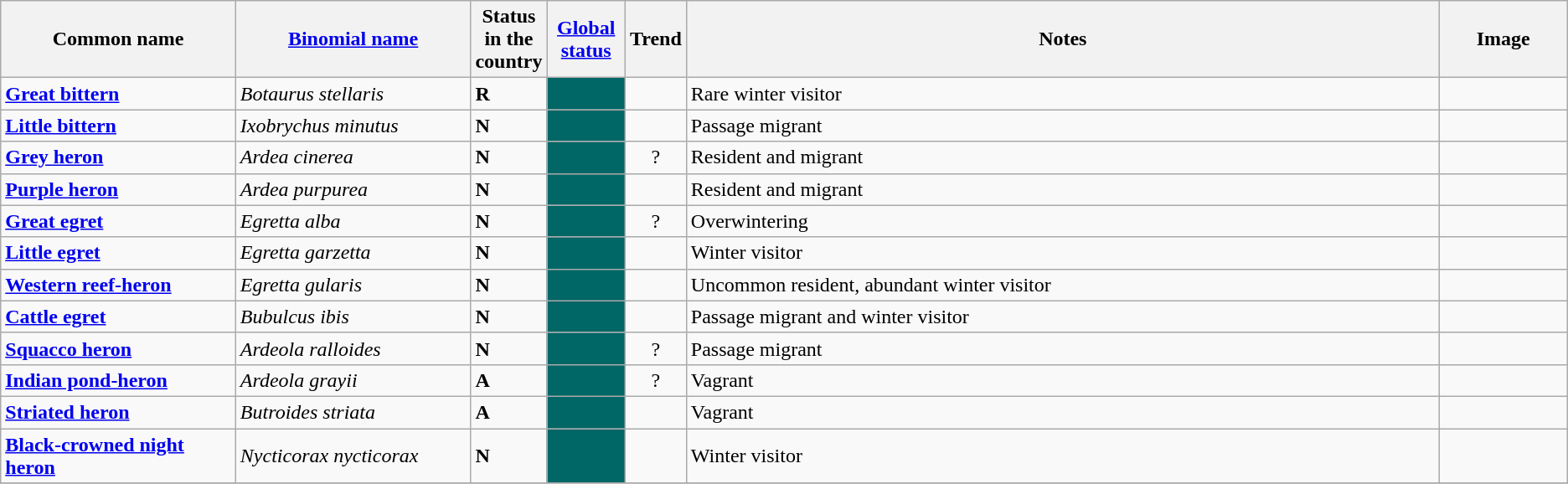<table class="wikitable sortable">
<tr>
<th width="15%">Common name</th>
<th width="15%"><a href='#'>Binomial name</a></th>
<th width="1%">Status in the country</th>
<th width="5%"><a href='#'>Global status</a></th>
<th width="1%">Trend</th>
<th class="unsortable">Notes</th>
<th class="unsortable">Image</th>
</tr>
<tr>
<td><strong><a href='#'>Great bittern</a></strong></td>
<td><em>Botaurus stellaris</em></td>
<td><strong>R</strong></td>
<td align=center style="background: #006666"></td>
<td align=center></td>
<td>Rare winter visitor</td>
<td></td>
</tr>
<tr>
<td><strong><a href='#'>Little bittern</a></strong></td>
<td><em>Ixobrychus minutus</em></td>
<td><strong>N</strong></td>
<td align=center style="background: #006666"></td>
<td align=center></td>
<td>Passage migrant</td>
<td><br></td>
</tr>
<tr>
<td><strong><a href='#'>Grey heron</a></strong></td>
<td><em>Ardea cinerea</em></td>
<td><strong>N</strong></td>
<td align=center style="background: #006666"></td>
<td align=center>?</td>
<td>Resident and migrant</td>
<td></td>
</tr>
<tr>
<td><strong><a href='#'>Purple heron</a></strong></td>
<td><em>Ardea purpurea</em></td>
<td><strong>N</strong></td>
<td align=center style="background: #006666"></td>
<td align=center></td>
<td>Resident and migrant</td>
<td></td>
</tr>
<tr>
<td><strong><a href='#'>Great egret</a></strong></td>
<td><em>Egretta alba</em></td>
<td><strong>N</strong></td>
<td align=center style="background: #006666"></td>
<td align=center>?</td>
<td>Overwintering</td>
<td></td>
</tr>
<tr>
<td><strong><a href='#'>Little egret</a></strong></td>
<td><em>Egretta garzetta</em></td>
<td><strong>N</strong></td>
<td align=center style="background: #006666"></td>
<td align=center></td>
<td>Winter visitor</td>
<td></td>
</tr>
<tr>
<td><strong><a href='#'>Western reef-heron</a></strong></td>
<td><em>Egretta gularis</em></td>
<td><strong>N</strong></td>
<td align=center style="background: #006666"></td>
<td align=center></td>
<td>Uncommon resident, abundant winter visitor</td>
<td><br></td>
</tr>
<tr>
<td><strong><a href='#'>Cattle egret</a></strong></td>
<td><em>Bubulcus ibis</em></td>
<td><strong>N</strong></td>
<td align=center style="background: #006666"></td>
<td align=center></td>
<td>Passage migrant and winter visitor</td>
<td></td>
</tr>
<tr>
<td><strong><a href='#'>Squacco heron</a></strong></td>
<td><em>Ardeola ralloides</em></td>
<td><strong>N</strong></td>
<td align=center style="background: #006666"></td>
<td align=center>?</td>
<td>Passage migrant</td>
<td><br></td>
</tr>
<tr>
<td><strong><a href='#'>Indian pond-heron</a></strong></td>
<td><em>Ardeola grayii</em></td>
<td><strong>A</strong></td>
<td align=center style="background: #006666"></td>
<td align=center>?</td>
<td>Vagrant</td>
<td></td>
</tr>
<tr>
<td><strong><a href='#'>Striated heron</a></strong></td>
<td><em>Butroides striata</em></td>
<td><strong>A</strong></td>
<td align=center style="background: #006666"></td>
<td align=center></td>
<td>Vagrant</td>
<td></td>
</tr>
<tr>
<td><strong><a href='#'>Black-crowned night heron</a></strong></td>
<td><em>Nycticorax nycticorax</em></td>
<td><strong>N</strong></td>
<td align=center style="background: #006666"></td>
<td align=center></td>
<td>Winter visitor</td>
<td></td>
</tr>
<tr>
</tr>
</table>
